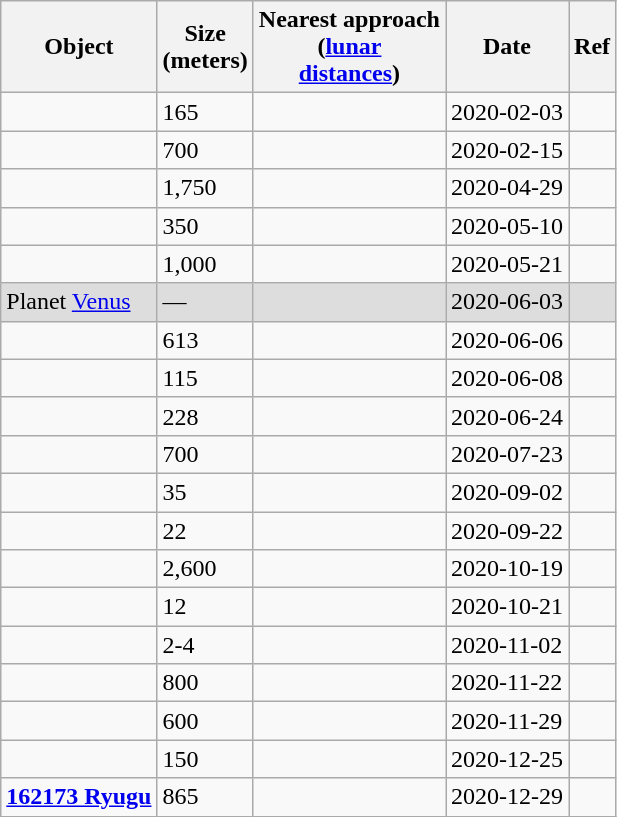<table class="wikitable sortable">
<tr>
<th>Object</th>
<th data-sort-type="number">Size<br>(meters)</th>
<th data-sort-type="number">Nearest approach<br>(<a href='#'>lunar<br>distances</a>)</th>
<th>Date</th>
<th>Ref</th>
</tr>
<tr>
<td><strong></strong></td>
<td>165</td>
<td></td>
<td>2020-02-03</td>
<td></td>
</tr>
<tr>
<td></td>
<td>700</td>
<td></td>
<td>2020-02-15</td>
<td></td>
</tr>
<tr>
<td><strong></strong></td>
<td>1,750</td>
<td></td>
<td>2020-04-29</td>
<td></td>
</tr>
<tr>
<td></td>
<td>350</td>
<td></td>
<td>2020-05-10</td>
<td></td>
</tr>
<tr>
<td></td>
<td>1,000</td>
<td></td>
<td>2020-05-21</td>
<td></td>
</tr>
<tr bgcolor="#dddddd">
<td>Planet <a href='#'>Venus</a></td>
<td>—</td>
<td></td>
<td>2020-06-03</td>
<td><small></small></td>
</tr>
<tr>
<td><strong></strong></td>
<td>613</td>
<td></td>
<td>2020-06-06</td>
<td></td>
</tr>
<tr>
<td></td>
<td>115</td>
<td></td>
<td>2020-06-08</td>
<td></td>
</tr>
<tr>
<td></td>
<td>228</td>
<td></td>
<td>2020-06-24</td>
<td></td>
</tr>
<tr>
<td><strong></strong></td>
<td>700</td>
<td></td>
<td>2020-07-23</td>
<td></td>
</tr>
<tr>
<td><strong></strong></td>
<td>35</td>
<td></td>
<td>2020-09-02</td>
<td></td>
</tr>
<tr>
<td><strong></strong></td>
<td>22</td>
<td></td>
<td>2020-09-22</td>
<td></td>
</tr>
<tr>
<td></td>
<td>2,600</td>
<td></td>
<td>2020-10-19</td>
<td></td>
</tr>
<tr>
<td><strong></strong></td>
<td>12</td>
<td></td>
<td>2020-10-21</td>
<td></td>
</tr>
<tr>
<td><strong></strong></td>
<td>2-4</td>
<td></td>
<td>2020-11-02</td>
<td></td>
</tr>
<tr>
<td></td>
<td>800</td>
<td></td>
<td>2020-11-22</td>
<td></td>
</tr>
<tr>
<td><strong></strong></td>
<td>600</td>
<td></td>
<td>2020-11-29</td>
<td></td>
</tr>
<tr>
<td><strong></strong></td>
<td>150</td>
<td></td>
<td>2020-12-25</td>
<td></td>
</tr>
<tr>
<td><strong><a href='#'>162173 Ryugu</a></strong></td>
<td>865</td>
<td></td>
<td>2020-12-29</td>
<td></td>
</tr>
</table>
